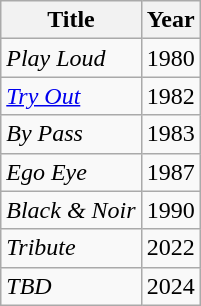<table class="wikitable">
<tr>
<th>Title</th>
<th>Year</th>
</tr>
<tr>
<td><em>Play Loud</em></td>
<td>1980</td>
</tr>
<tr>
<td><em><a href='#'>Try Out</a></em></td>
<td>1982</td>
</tr>
<tr>
<td><em>By Pass</em></td>
<td>1983</td>
</tr>
<tr>
<td><em>Ego Eye</em></td>
<td>1987</td>
</tr>
<tr>
<td><em>Black & Noir</em></td>
<td>1990</td>
</tr>
<tr>
<td><em>Tribute</em></td>
<td>2022</td>
</tr>
<tr>
<td><em>TBD</em></td>
<td>2024</td>
</tr>
</table>
